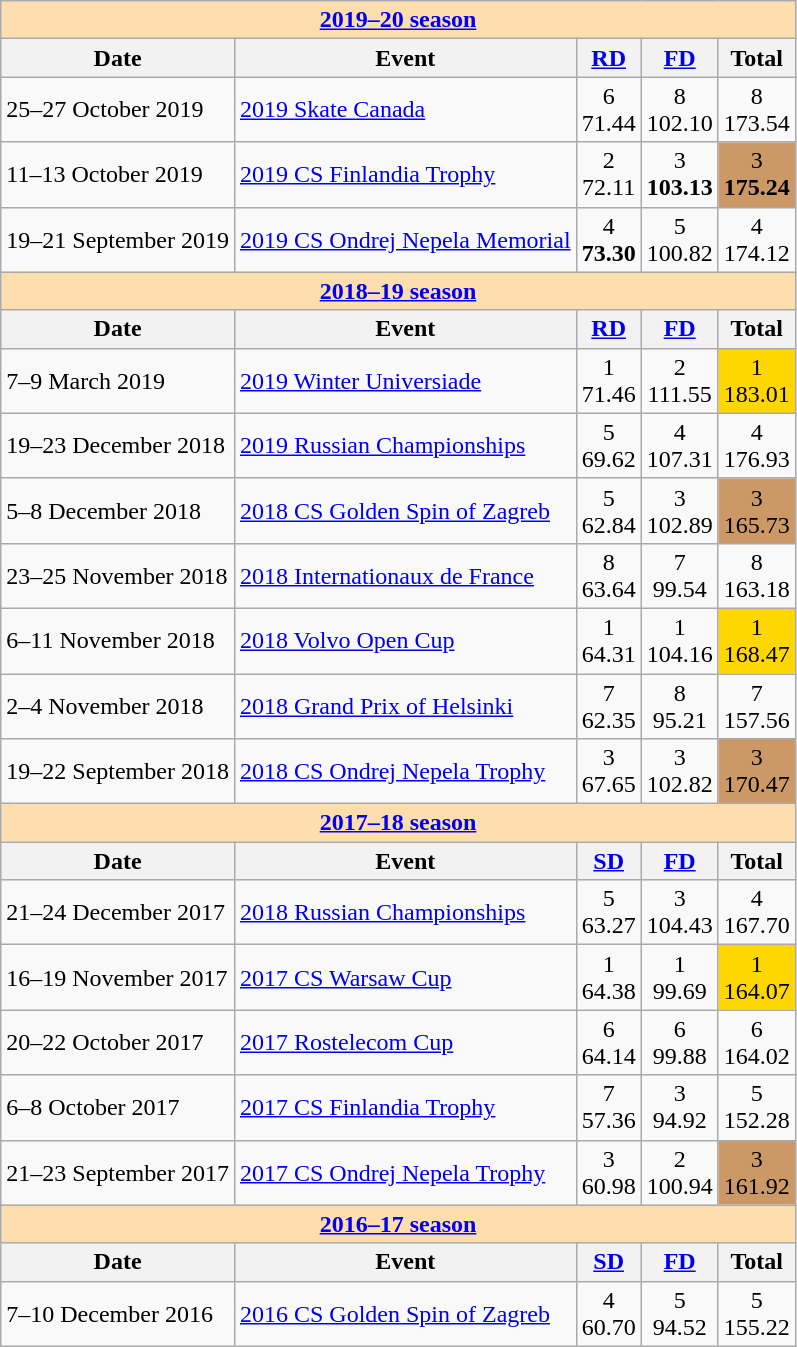<table class="wikitable">
<tr>
<th style="background-color: #ffdead; " colspan=5 align=center><a href='#'>2019–20 season</a></th>
</tr>
<tr>
<th>Date</th>
<th>Event</th>
<th><a href='#'>RD</a></th>
<th><a href='#'>FD</a></th>
<th>Total</th>
</tr>
<tr>
<td>25–27 October 2019</td>
<td><a href='#'>2019 Skate Canada</a></td>
<td align=center>6 <br> 71.44</td>
<td align=center>8 <br> 102.10</td>
<td align=center>8 <br> 173.54</td>
</tr>
<tr>
<td>11–13 October 2019</td>
<td><a href='#'>2019 CS Finlandia Trophy</a></td>
<td align=center>2 <br> 72.11</td>
<td align=center>3 <br> <strong>103.13</strong></td>
<td align=center bgcolor=cc9966>3 <br> <strong>175.24</strong></td>
</tr>
<tr>
<td>19–21 September 2019</td>
<td><a href='#'>2019 CS Ondrej Nepela Memorial</a></td>
<td align=center>4 <br> <strong>73.30</strong></td>
<td align=center>5 <br> 100.82</td>
<td align=center>4 <br> 174.12</td>
</tr>
<tr>
<th style="background-color: #ffdead; " colspan=5 align=center><a href='#'>2018–19 season</a></th>
</tr>
<tr>
<th>Date</th>
<th>Event</th>
<th><a href='#'>RD</a></th>
<th><a href='#'>FD</a></th>
<th>Total</th>
</tr>
<tr>
<td>7–9 March 2019</td>
<td><a href='#'>2019 Winter Universiade</a></td>
<td align=center>1 <br> 71.46</td>
<td align=center>2 <br> 111.55</td>
<td align=center bgcolor=gold>1 <br> 183.01</td>
</tr>
<tr>
<td>19–23 December 2018</td>
<td><a href='#'>2019 Russian Championships</a></td>
<td align=center>5 <br> 69.62</td>
<td align=center>4 <br> 107.31</td>
<td align=center>4 <br> 176.93</td>
</tr>
<tr>
<td>5–8 December 2018</td>
<td><a href='#'>2018 CS Golden Spin of Zagreb</a></td>
<td align=center>5 <br> 62.84</td>
<td align=center>3 <br> 102.89</td>
<td align=center bgcolor=cc9966>3 <br> 165.73</td>
</tr>
<tr>
<td>23–25 November 2018</td>
<td><a href='#'>2018 Internationaux de France</a></td>
<td align=center>8 <br> 63.64</td>
<td align=center>7 <br> 99.54</td>
<td align=center>8 <br> 163.18</td>
</tr>
<tr>
<td>6–11 November 2018</td>
<td><a href='#'>2018 Volvo Open Cup</a></td>
<td align=center>1 <br> 64.31</td>
<td align=center>1 <br> 104.16</td>
<td align=center bgcolor=gold>1 <br> 168.47</td>
</tr>
<tr>
<td>2–4 November 2018</td>
<td><a href='#'>2018 Grand Prix of Helsinki</a></td>
<td align=center>7 <br> 62.35</td>
<td align=center>8 <br> 95.21</td>
<td align=center>7 <br> 157.56</td>
</tr>
<tr>
<td>19–22 September 2018</td>
<td><a href='#'>2018 CS Ondrej Nepela Trophy</a></td>
<td align=center>3 <br> 67.65</td>
<td align=center>3 <br> 102.82</td>
<td align=center bgcolor=cc9966>3 <br> 170.47</td>
</tr>
<tr>
<td style="background-color: #ffdead;" colspan=5 align=center><a href='#'><strong>2017–18 season</strong></a></td>
</tr>
<tr>
<th>Date</th>
<th>Event</th>
<th><a href='#'>SD</a></th>
<th><a href='#'>FD</a></th>
<th>Total</th>
</tr>
<tr>
<td>21–24 December 2017</td>
<td><a href='#'>2018 Russian Championships</a></td>
<td align=center>5 <br> 63.27</td>
<td align=center>3 <br> 104.43</td>
<td align=center>4 <br> 167.70</td>
</tr>
<tr>
<td>16–19 November 2017</td>
<td><a href='#'>2017 CS Warsaw Cup</a></td>
<td align=center>1 <br> 64.38</td>
<td align=center>1 <br> 99.69</td>
<td align=center bgcolor=gold>1 <br> 164.07</td>
</tr>
<tr>
<td>20–22 October 2017</td>
<td><a href='#'>2017 Rostelecom Cup</a></td>
<td align=center>6 <br> 64.14</td>
<td align=center>6 <br> 99.88</td>
<td align=center>6 <br> 164.02</td>
</tr>
<tr>
<td>6–8 October 2017</td>
<td><a href='#'>2017 CS Finlandia Trophy</a></td>
<td align=center>7 <br> 57.36</td>
<td align=center>3 <br> 94.92</td>
<td align=center>5 <br> 152.28</td>
</tr>
<tr>
<td>21–23 September 2017</td>
<td><a href='#'>2017 CS Ondrej Nepela Trophy</a></td>
<td align=center>3 <br> 60.98</td>
<td align=center>2 <br> 100.94</td>
<td align=center bgcolor=cc9966>3 <br> 161.92</td>
</tr>
<tr>
<td style="background-color: #ffdead;" colspan=5 align=center><strong><a href='#'>2016–17 season</a></strong></td>
</tr>
<tr>
<th>Date</th>
<th>Event</th>
<th><a href='#'>SD</a></th>
<th><a href='#'>FD</a></th>
<th>Total</th>
</tr>
<tr>
<td>7–10 December 2016</td>
<td><a href='#'>2016 CS Golden Spin of Zagreb</a></td>
<td align=center>4 <br> 60.70</td>
<td align=center>5 <br> 94.52</td>
<td align=center>5 <br> 155.22</td>
</tr>
</table>
